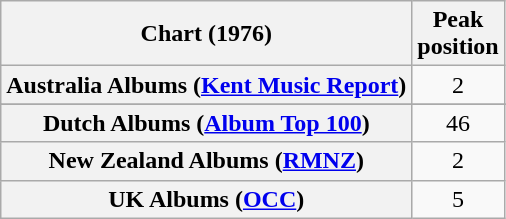<table class="wikitable sortable plainrowheaders" style="text-align:center">
<tr>
<th scope="col">Chart (1976)</th>
<th scope="col">Peak<br> position</th>
</tr>
<tr>
<th scope="row">Australia Albums (<a href='#'>Kent Music Report</a>)</th>
<td>2</td>
</tr>
<tr>
</tr>
<tr>
<th scope="row">Dutch Albums (<a href='#'>Album Top 100</a>)</th>
<td>46</td>
</tr>
<tr>
<th scope="row">New Zealand Albums (<a href='#'>RMNZ</a>)</th>
<td>2</td>
</tr>
<tr>
<th scope="row">UK Albums (<a href='#'>OCC</a>)</th>
<td>5</td>
</tr>
</table>
